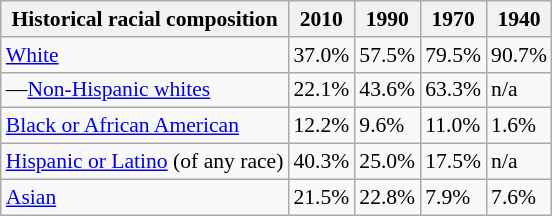<table class="wikitable sortable collapsible mw-collapsed" style="font-size: 90%;">
<tr>
<th>Historical racial composition</th>
<th>2010</th>
<th>1990</th>
<th>1970</th>
<th>1940</th>
</tr>
<tr>
<td><a href='#'>White</a></td>
<td>37.0%</td>
<td>57.5%</td>
<td>79.5%</td>
<td>90.7%</td>
</tr>
<tr>
<td>—<a href='#'>Non-Hispanic whites</a></td>
<td>22.1%</td>
<td>43.6%</td>
<td>63.3%</td>
<td>n/a</td>
</tr>
<tr>
<td><a href='#'>Black or African American</a></td>
<td>12.2%</td>
<td>9.6%</td>
<td>11.0%</td>
<td>1.6%</td>
</tr>
<tr>
<td><a href='#'>Hispanic or Latino</a> (of any race)</td>
<td>40.3%</td>
<td>25.0%</td>
<td>17.5%</td>
<td>n/a</td>
</tr>
<tr>
<td><a href='#'>Asian</a></td>
<td>21.5%</td>
<td>22.8%</td>
<td>7.9%</td>
<td>7.6%</td>
</tr>
</table>
